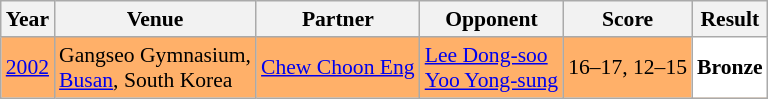<table class="sortable wikitable" style="font-size: 90%;">
<tr>
<th>Year</th>
<th>Venue</th>
<th>Partner</th>
<th>Opponent</th>
<th>Score</th>
<th>Result</th>
</tr>
<tr style="background:#FFB069">
<td align="center"><a href='#'>2002</a></td>
<td align="left">Gangseo Gymnasium,<br><a href='#'>Busan</a>, South Korea</td>
<td align="left"> <a href='#'>Chew Choon Eng</a></td>
<td align="left"> <a href='#'>Lee Dong-soo</a><br> <a href='#'>Yoo Yong-sung</a></td>
<td align="left">16–17, 12–15</td>
<td style="text-align:left; background:white"> <strong>Bronze</strong></td>
</tr>
</table>
